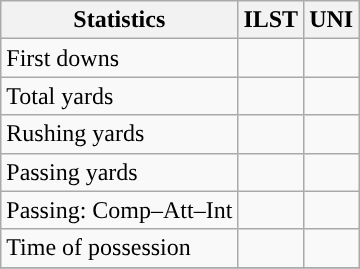<table class="wikitable" style="float: left;">
<tr>
<th>Statistics</th>
<th>ILST</th>
<th>UNI</th>
</tr>
<tr>
<td>First downs</td>
<td></td>
<td></td>
</tr>
<tr>
<td>Total yards</td>
<td></td>
<td></td>
</tr>
<tr>
<td>Rushing yards</td>
<td></td>
<td></td>
</tr>
<tr>
<td>Passing yards</td>
<td></td>
<td></td>
</tr>
<tr>
<td>Passing: Comp–Att–Int</td>
<td></td>
<td></td>
</tr>
<tr>
<td>Time of possession</td>
<td></td>
<td></td>
</tr>
<tr>
</tr>
</table>
